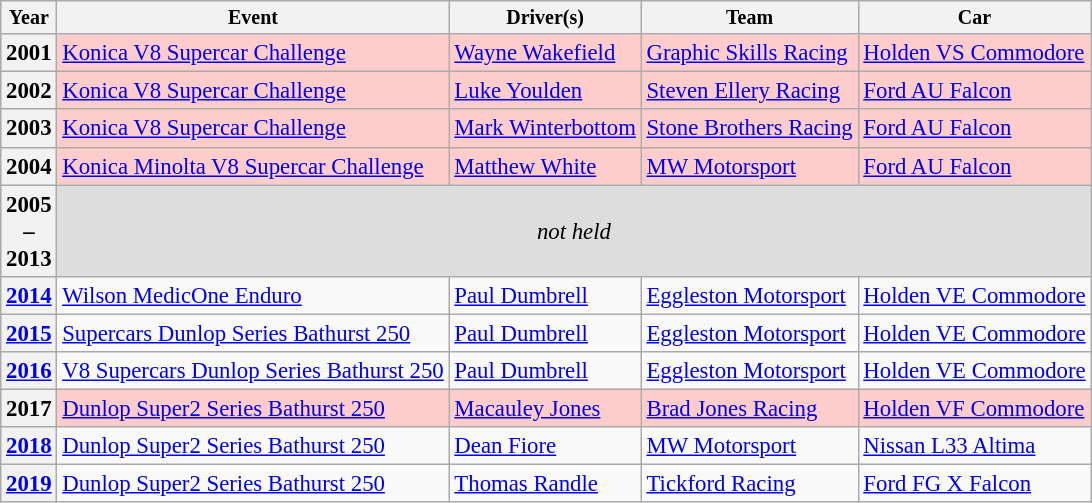<table class="wikitable" style="font-size: 95%;">
<tr style="font-size:10pt;font-weight:bold">
<th>Year</th>
<th>Event</th>
<th>Driver(s)</th>
<th>Team</th>
<th>Car</th>
</tr>
<tr style="background:#fcc;">
<th>2001</th>
<td><a href='#'>Konica V8 Supercar Challenge</a></td>
<td> <a href='#'>Wayne Wakefield</a></td>
<td><a href='#'>Graphic Skills Racing</a></td>
<td><a href='#'>Holden VS Commodore</a></td>
</tr>
<tr style="background:#fcc;">
<th>2002</th>
<td><a href='#'>Konica V8 Supercar Challenge</a></td>
<td> <a href='#'>Luke Youlden</a></td>
<td><a href='#'>Steven Ellery Racing</a></td>
<td><a href='#'>Ford AU Falcon</a></td>
</tr>
<tr style="background:#fcc;">
<th>2003</th>
<td><a href='#'>Konica V8 Supercar Challenge</a></td>
<td> <a href='#'>Mark Winterbottom</a></td>
<td><a href='#'>Stone Brothers Racing</a></td>
<td><a href='#'>Ford AU Falcon</a></td>
</tr>
<tr style="background:#fcc;">
<th>2004</th>
<td><a href='#'>Konica Minolta V8 Supercar Challenge</a></td>
<td> <a href='#'>Matthew White</a></td>
<td><a href='#'>MW Motorsport</a></td>
<td><a href='#'>Ford AU Falcon</a></td>
</tr>
<tr style="background: #dddddd">
<th>2005<br>–<br>2013</th>
<td align="center" colspan="5"><em>not held</em></td>
</tr>
<tr>
<th><a href='#'>2014</a></th>
<td><a href='#'>Wilson MedicOne Enduro</a></td>
<td> <a href='#'>Paul Dumbrell</a></td>
<td><a href='#'>Eggleston Motorsport</a></td>
<td><a href='#'>Holden VE Commodore</a></td>
</tr>
<tr>
<th><a href='#'>2015</a></th>
<td><a href='#'>Supercars Dunlop Series Bathurst 250</a></td>
<td> <a href='#'>Paul Dumbrell</a></td>
<td><a href='#'>Eggleston Motorsport</a></td>
<td><a href='#'>Holden VE Commodore</a></td>
</tr>
<tr>
<th><a href='#'>2016</a></th>
<td><a href='#'>V8 Supercars Dunlop Series Bathurst 250</a></td>
<td> <a href='#'>Paul Dumbrell</a></td>
<td><a href='#'>Eggleston Motorsport</a></td>
<td><a href='#'>Holden VE Commodore</a></td>
</tr>
<tr style="background:#fcc;">
<th>2017</th>
<td><a href='#'>Dunlop Super2 Series Bathurst 250</a></td>
<td> <a href='#'>Macauley Jones</a></td>
<td><a href='#'>Brad Jones Racing</a></td>
<td><a href='#'>Holden VF Commodore</a></td>
</tr>
<tr>
<th><a href='#'>2018</a></th>
<td><a href='#'>Dunlop Super2 Series Bathurst 250</a></td>
<td> <a href='#'>Dean Fiore</a></td>
<td><a href='#'>MW Motorsport</a></td>
<td><a href='#'>Nissan L33 Altima</a></td>
</tr>
<tr>
<th><a href='#'>2019</a></th>
<td><a href='#'>Dunlop Super2 Series Bathurst 250</a></td>
<td> <a href='#'>Thomas Randle</a></td>
<td><a href='#'>Tickford Racing</a></td>
<td><a href='#'>Ford FG X Falcon</a></td>
</tr>
</table>
